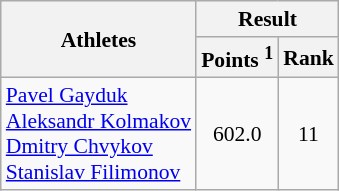<table class="wikitable" style="font-size:90%">
<tr>
<th rowspan=2>Athletes</th>
<th colspan=2>Result</th>
</tr>
<tr>
<th>Points <sup>1</sup></th>
<th>Rank</th>
</tr>
<tr>
<td><a href='#'>Pavel Gayduk</a><br><a href='#'>Aleksandr Kolmakov</a><br><a href='#'>Dmitry Chvykov</a><br><a href='#'>Stanislav Filimonov</a></td>
<td align=center>602.0</td>
<td align=center>11</td>
</tr>
</table>
